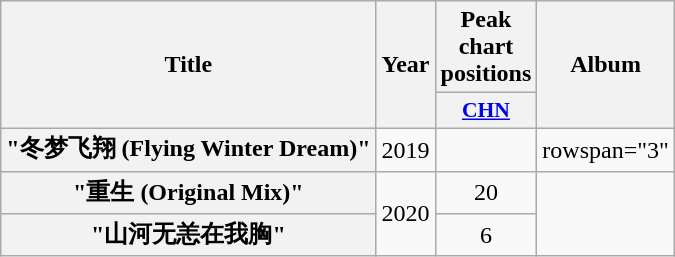<table class="wikitable plainrowheaders" style="text-align:center;">
<tr>
<th rowspan="2" scope="col">Title</th>
<th scope="col" rowspan="2">Year</th>
<th scope="col">Peak chart positions</th>
<th rowspan="2">Album</th>
</tr>
<tr>
<th scope="col" style="width:3em;font-size:90%;"><a href='#'>CHN</a><br></th>
</tr>
<tr>
<th scope="row">"冬梦飞翔 (Flying Winter Dream)" <br> </th>
<td>2019</td>
<td></td>
<td>rowspan="3" </td>
</tr>
<tr>
<th scope="row">"重生 (Original Mix)" <br></th>
<td rowspan="2">2020</td>
<td>20</td>
</tr>
<tr>
<th scope="row">"山河无恙在我胸" <br> </th>
<td>6</td>
</tr>
</table>
